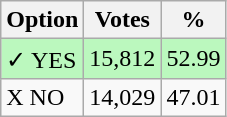<table class="wikitable">
<tr>
<th>Option</th>
<th>Votes</th>
<th>%</th>
</tr>
<tr>
<td style=background:#bbf8be>✓ YES</td>
<td style=background:#bbf8be>15,812</td>
<td style=background:#bbf8be>52.99</td>
</tr>
<tr>
<td>X NO</td>
<td>14,029</td>
<td>47.01</td>
</tr>
</table>
